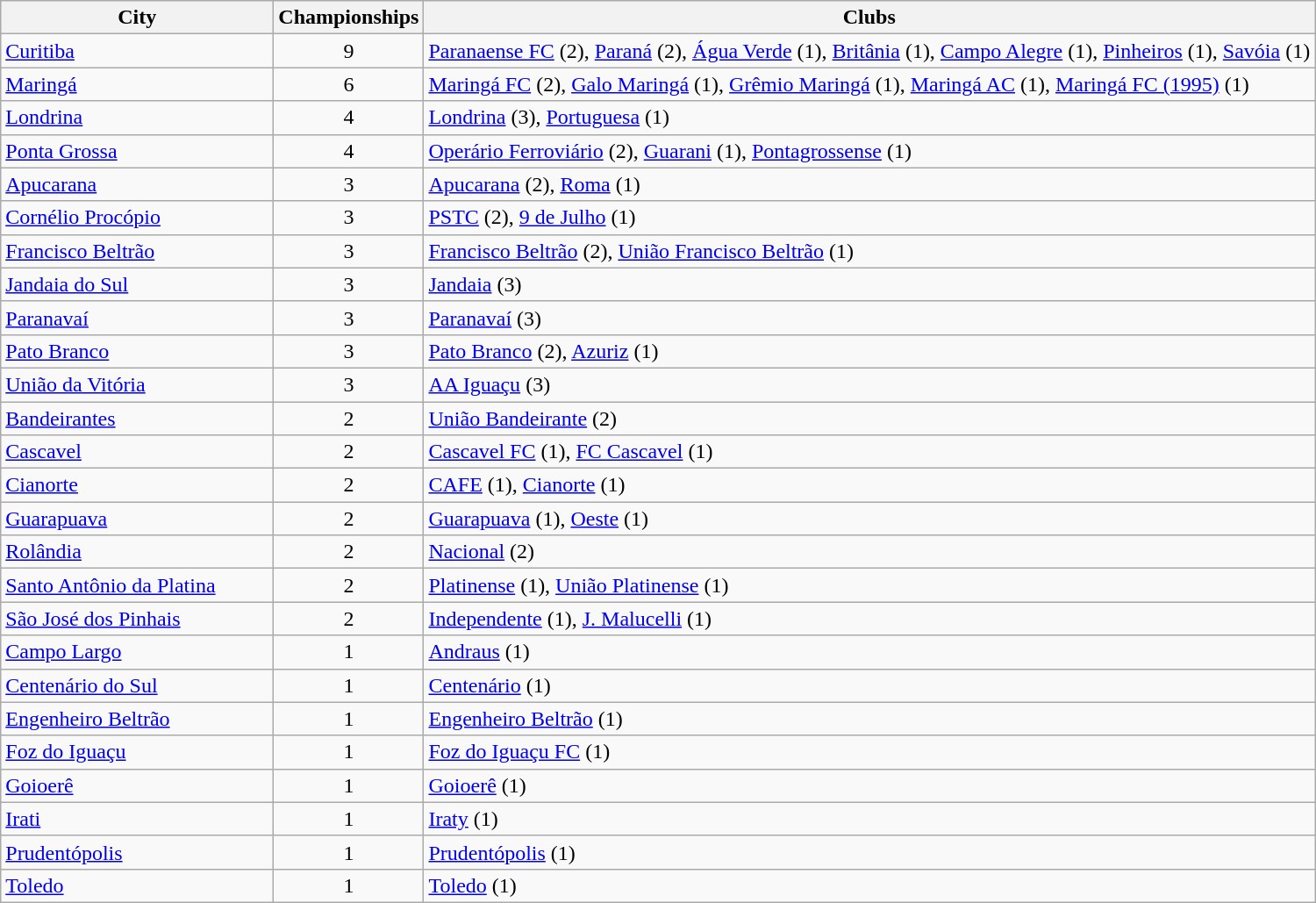<table class="wikitable">
<tr>
<th style="width:200px">City</th>
<th>Championships</th>
<th>Clubs</th>
</tr>
<tr>
<td> <a href='#'>Curitiba</a></td>
<td align="center">9</td>
<td><a href='#'>Paranaense FC</a> (2), <a href='#'>Paraná</a> (2), <a href='#'>Água Verde</a> (1), <a href='#'>Britânia</a> (1), <a href='#'>Campo Alegre</a> (1), <a href='#'>Pinheiros</a> (1), <a href='#'>Savóia</a> (1)</td>
</tr>
<tr>
<td> <a href='#'>Maringá</a></td>
<td align="center">6</td>
<td><a href='#'>Maringá FC</a> (2), <a href='#'>Galo Maringá</a> (1), <a href='#'>Grêmio Maringá</a> (1), <a href='#'>Maringá AC</a>  (1), <a href='#'>Maringá FC (1995)</a> (1)</td>
</tr>
<tr>
<td> <a href='#'>Londrina</a></td>
<td align="center">4</td>
<td><a href='#'>Londrina</a> (3), <a href='#'>Portuguesa</a> (1)</td>
</tr>
<tr>
<td> <a href='#'>Ponta Grossa</a></td>
<td align="center">4</td>
<td><a href='#'>Operário Ferroviário</a> (2), <a href='#'>Guarani</a> (1), <a href='#'>Pontagrossense</a> (1)</td>
</tr>
<tr>
<td> <a href='#'>Apucarana</a></td>
<td align="center">3</td>
<td><a href='#'>Apucarana</a> (2), <a href='#'>Roma</a> (1)</td>
</tr>
<tr>
<td> <a href='#'>Cornélio Procópio</a></td>
<td align="center">3</td>
<td><a href='#'>PSTC</a> (2), <a href='#'>9 de Julho</a> (1)</td>
</tr>
<tr>
<td> <a href='#'>Francisco Beltrão</a></td>
<td align="center">3</td>
<td><a href='#'>Francisco Beltrão</a> (2), <a href='#'>União Francisco Beltrão</a> (1)</td>
</tr>
<tr>
<td> <a href='#'>Jandaia do Sul</a></td>
<td align="center">3</td>
<td><a href='#'>Jandaia</a> (3)</td>
</tr>
<tr>
<td> <a href='#'>Paranavaí</a></td>
<td align="center">3</td>
<td><a href='#'>Paranavaí</a> (3)</td>
</tr>
<tr>
<td> <a href='#'>Pato Branco</a></td>
<td align="center">3</td>
<td><a href='#'>Pato Branco</a> (2), <a href='#'>Azuriz</a> (1)</td>
</tr>
<tr>
<td> <a href='#'>União da Vitória</a></td>
<td align="center">3</td>
<td><a href='#'>AA Iguaçu</a> (3)</td>
</tr>
<tr>
<td> <a href='#'>Bandeirantes</a></td>
<td align="center">2</td>
<td><a href='#'>União Bandeirante</a> (2)</td>
</tr>
<tr>
<td> <a href='#'>Cascavel</a></td>
<td align="center">2</td>
<td><a href='#'>Cascavel FC</a> (1), <a href='#'>FC Cascavel</a> (1)</td>
</tr>
<tr>
<td> <a href='#'>Cianorte</a></td>
<td align="center">2</td>
<td><a href='#'>CAFE</a> (1), <a href='#'>Cianorte</a> (1)</td>
</tr>
<tr>
<td> <a href='#'>Guarapuava</a></td>
<td align="center">2</td>
<td><a href='#'>Guarapuava</a> (1), <a href='#'>Oeste</a> (1)</td>
</tr>
<tr>
<td> <a href='#'>Rolândia</a></td>
<td align="center">2</td>
<td><a href='#'>Nacional</a> (2)</td>
</tr>
<tr>
<td> <a href='#'>Santo Antônio da Platina</a></td>
<td align="center">2</td>
<td><a href='#'>Platinense</a> (1), <a href='#'>União Platinense</a> (1)</td>
</tr>
<tr>
<td> <a href='#'>São José dos Pinhais</a></td>
<td align="center">2</td>
<td><a href='#'>Independente</a> (1), <a href='#'>J. Malucelli</a> (1)</td>
</tr>
<tr>
<td> <a href='#'>Campo Largo</a></td>
<td align="center">1</td>
<td><a href='#'>Andraus</a> (1)</td>
</tr>
<tr>
<td> <a href='#'>Centenário do Sul</a></td>
<td align="center">1</td>
<td><a href='#'>Centenário</a> (1)</td>
</tr>
<tr>
<td> <a href='#'>Engenheiro Beltrão</a></td>
<td align="center">1</td>
<td><a href='#'>Engenheiro Beltrão</a> (1)</td>
</tr>
<tr>
<td> <a href='#'>Foz do Iguaçu</a></td>
<td align="center">1</td>
<td><a href='#'>Foz do Iguaçu FC</a> (1)</td>
</tr>
<tr>
<td> <a href='#'>Goioerê</a></td>
<td align="center">1</td>
<td><a href='#'>Goioerê</a> (1)</td>
</tr>
<tr>
<td> <a href='#'>Irati</a></td>
<td align="center">1</td>
<td><a href='#'>Iraty</a> (1)</td>
</tr>
<tr>
<td> <a href='#'>Prudentópolis</a></td>
<td align="center">1</td>
<td><a href='#'>Prudentópolis</a> (1)</td>
</tr>
<tr>
<td> <a href='#'>Toledo</a></td>
<td align="center">1</td>
<td><a href='#'>Toledo</a> (1)</td>
</tr>
</table>
